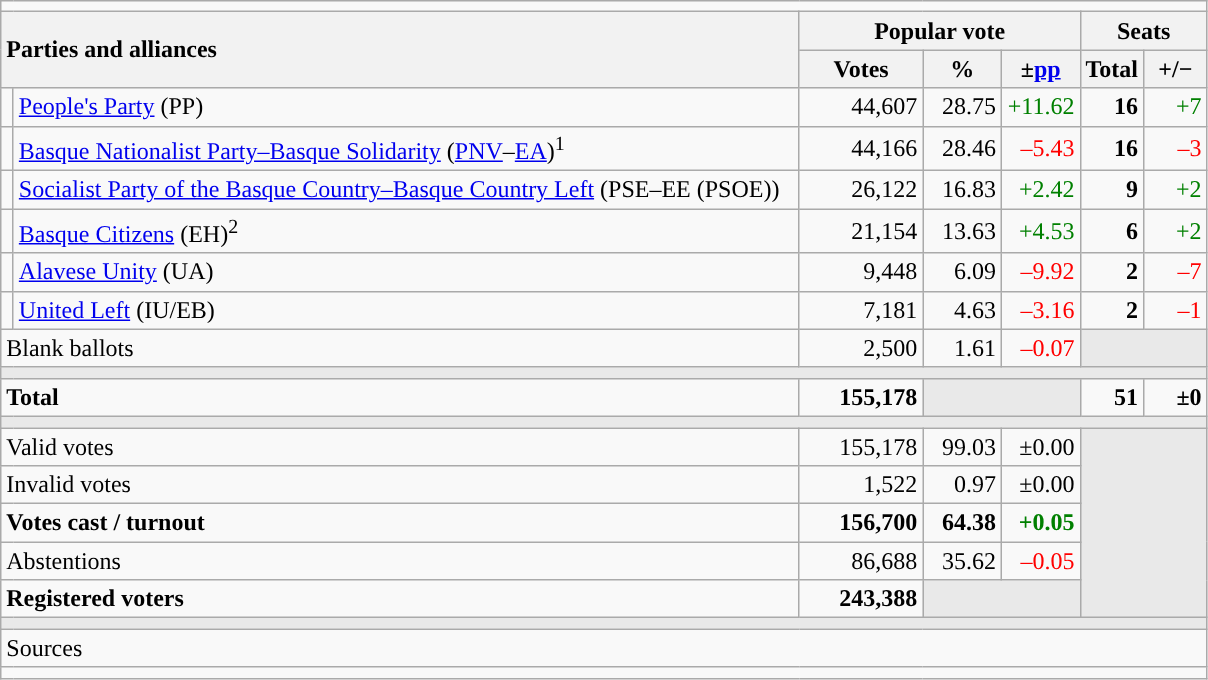<table class="wikitable" style="text-align:right;">
<tr>
<td colspan="7"></td>
</tr>
<tr>
<th style="text-align:left;" rowspan="2" colspan="2" width="525">Parties and alliances</th>
<th colspan="3">Popular vote</th>
<th colspan="2">Seats</th>
</tr>
<tr>
<th width="75">Votes</th>
<th width="45">%</th>
<th width="45">±<a href='#'>pp</a></th>
<th width="35">Total</th>
<th width="35">+/−</th>
</tr>
<tr>
<td width="1" style="color:inherit;background:"></td>
<td align="left"><a href='#'>People's Party</a> (PP)</td>
<td>44,607</td>
<td>28.75</td>
<td style="color:green;">+11.62</td>
<td><strong>16</strong></td>
<td style="color:green;">+7</td>
</tr>
<tr>
<td style="color:inherit;background:"></td>
<td align="left"><a href='#'>Basque Nationalist Party–Basque Solidarity</a> (<a href='#'>PNV</a>–<a href='#'>EA</a>)<sup>1</sup></td>
<td>44,166</td>
<td>28.46</td>
<td style="color:red;">–5.43</td>
<td><strong>16</strong></td>
<td style="color:red;">–3</td>
</tr>
<tr>
<td style="color:inherit;background:"></td>
<td align="left"><a href='#'>Socialist Party of the Basque Country–Basque Country Left</a> (PSE–EE (PSOE))</td>
<td>26,122</td>
<td>16.83</td>
<td style="color:green;">+2.42</td>
<td><strong>9</strong></td>
<td style="color:green;">+2</td>
</tr>
<tr>
<td style="color:inherit;background:"></td>
<td align="left"><a href='#'>Basque Citizens</a> (EH)<sup>2</sup></td>
<td>21,154</td>
<td>13.63</td>
<td style="color:green;">+4.53</td>
<td><strong>6</strong></td>
<td style="color:green;">+2</td>
</tr>
<tr>
<td style="color:inherit;background:"></td>
<td align="left"><a href='#'>Alavese Unity</a> (UA)</td>
<td>9,448</td>
<td>6.09</td>
<td style="color:red;">–9.92</td>
<td><strong>2</strong></td>
<td style="color:red;">–7</td>
</tr>
<tr>
<td style="color:inherit;background:"></td>
<td align="left"><a href='#'>United Left</a> (IU/EB)</td>
<td>7,181</td>
<td>4.63</td>
<td style="color:red;">–3.16</td>
<td><strong>2</strong></td>
<td style="color:red;">–1</td>
</tr>
<tr>
<td align="left" colspan="2">Blank ballots</td>
<td>2,500</td>
<td>1.61</td>
<td style="color:red;">–0.07</td>
<td bgcolor="#E9E9E9" colspan="2"></td>
</tr>
<tr>
<td colspan="7" bgcolor="#E9E9E9"></td>
</tr>
<tr style="font-weight:bold;">
<td align="left" colspan="2">Total</td>
<td>155,178</td>
<td bgcolor="#E9E9E9" colspan="2"></td>
<td>51</td>
<td>±0</td>
</tr>
<tr>
<td colspan="7" bgcolor="#E9E9E9"></td>
</tr>
<tr>
<td align="left" colspan="2">Valid votes</td>
<td>155,178</td>
<td>99.03</td>
<td>±0.00</td>
<td bgcolor="#E9E9E9" colspan="2" rowspan="5"></td>
</tr>
<tr>
<td align="left" colspan="2">Invalid votes</td>
<td>1,522</td>
<td>0.97</td>
<td>±0.00</td>
</tr>
<tr style="font-weight:bold;">
<td align="left" colspan="2">Votes cast / turnout</td>
<td>156,700</td>
<td>64.38</td>
<td style="color:green;">+0.05</td>
</tr>
<tr>
<td align="left" colspan="2">Abstentions</td>
<td>86,688</td>
<td>35.62</td>
<td style="color:red;">–0.05</td>
</tr>
<tr style="font-weight:bold;">
<td align="left" colspan="2">Registered voters</td>
<td>243,388</td>
<td bgcolor="#E9E9E9" colspan="2"></td>
</tr>
<tr>
<td colspan="7" bgcolor="#E9E9E9"></td>
</tr>
<tr>
<td align="left" colspan="7">Sources</td>
</tr>
<tr>
<td colspan="7" style="text-align:left; max-width:790px;"></td>
</tr>
</table>
